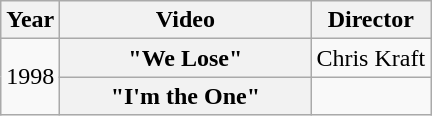<table class="wikitable plainrowheaders">
<tr>
<th>Year</th>
<th style="width:10em;">Video</th>
<th>Director</th>
</tr>
<tr>
<td rowspan="2">1998</td>
<th scope="row">"We Lose"</th>
<td>Chris Kraft</td>
</tr>
<tr>
<th scope="row">"I'm the One"</th>
<td></td>
</tr>
</table>
